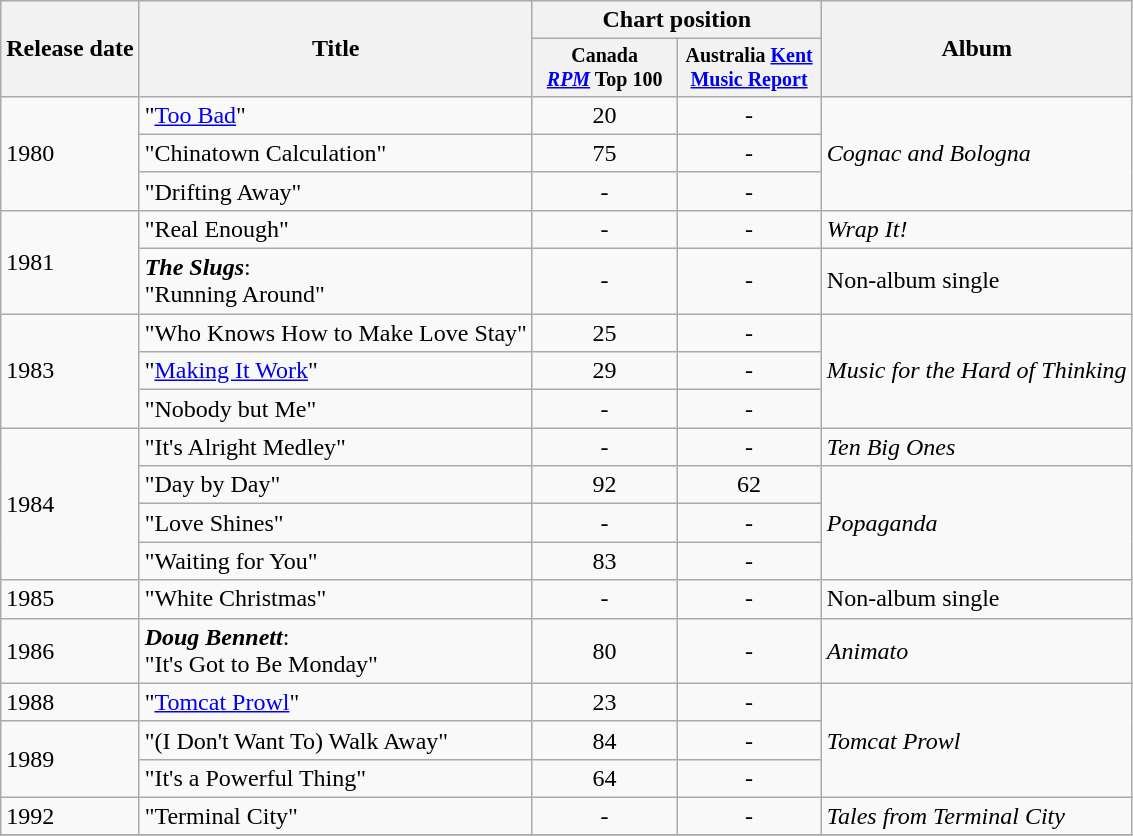<table class="wikitable">
<tr>
<th rowspan="2">Release date</th>
<th rowspan="2">Title</th>
<th colspan="2">Chart position</th>
<th rowspan="2">Album</th>
</tr>
<tr style="font-size:smaller;">
<th width="90">Canada<br><em><a href='#'>RPM</a></em> Top 100</th>
<th width="90">Australia <a href='#'>Kent Music Report</a></th>
</tr>
<tr>
<td rowspan="3">1980</td>
<td>"<a href='#'>Too Bad</a>"</td>
<td align="center">20</td>
<td align="center">-</td>
<td rowspan="3"><em>Cognac and Bologna</em></td>
</tr>
<tr>
<td>"Chinatown Calculation"</td>
<td align="center">75</td>
<td align="center">-</td>
</tr>
<tr>
<td>"Drifting Away"</td>
<td align="center">-</td>
<td align="center">-</td>
</tr>
<tr>
<td rowspan="2">1981</td>
<td>"Real Enough"</td>
<td align="center">-</td>
<td align="center">-</td>
<td><em>Wrap It!</em></td>
</tr>
<tr>
<td><strong><em>The Slugs</em></strong>: <br>"Running Around"</td>
<td align="center">-</td>
<td align="center">-</td>
<td>Non-album single</td>
</tr>
<tr>
<td rowspan="3">1983</td>
<td>"Who Knows How to Make Love Stay"</td>
<td align="center">25</td>
<td align="center">-</td>
<td rowspan="3"><em>Music for the Hard of Thinking</em></td>
</tr>
<tr>
<td>"<a href='#'>Making It Work</a>"</td>
<td align="center">29</td>
<td align="center">-</td>
</tr>
<tr>
<td>"Nobody but Me"</td>
<td align="center">-</td>
<td align="center">-</td>
</tr>
<tr>
<td rowspan="4">1984</td>
<td>"It's Alright Medley"</td>
<td align="center">-</td>
<td align="center">-</td>
<td><em>Ten Big Ones</em></td>
</tr>
<tr>
<td>"Day by Day"</td>
<td align="center">92</td>
<td align="center">62</td>
<td rowspan="3"><em>Popaganda</em></td>
</tr>
<tr>
<td>"Love Shines"</td>
<td align="center">-</td>
<td align="center">-</td>
</tr>
<tr>
<td>"Waiting for You"</td>
<td align="center">83</td>
<td align="center">-</td>
</tr>
<tr>
<td>1985</td>
<td>"White Christmas"</td>
<td align="center">-</td>
<td align="center">-</td>
<td>Non-album single</td>
</tr>
<tr>
<td>1986</td>
<td><strong><em>Doug Bennett</em></strong>: <br>"It's Got to Be Monday"</td>
<td align="center">80</td>
<td align="center">-</td>
<td><em>Animato</em></td>
</tr>
<tr>
<td>1988</td>
<td>"<a href='#'>Tomcat Prowl</a>"</td>
<td align="center">23</td>
<td align="center">-</td>
<td rowspan="3"><em>Tomcat Prowl</em></td>
</tr>
<tr>
<td rowspan="2">1989</td>
<td>"(I Don't Want To) Walk Away"</td>
<td align="center">84</td>
<td align="center">-</td>
</tr>
<tr>
<td>"It's a Powerful Thing"</td>
<td align="center">64</td>
<td align="center">-</td>
</tr>
<tr>
<td>1992</td>
<td>"Terminal City"</td>
<td align="center">-</td>
<td align="center">-</td>
<td><em>Tales from Terminal City</em></td>
</tr>
<tr>
</tr>
</table>
